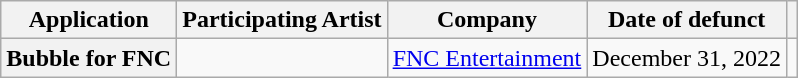<table class="wikitable plainrowheaders">
<tr>
<th>Application</th>
<th>Participating Artist</th>
<th>Company</th>
<th>Date of defunct</th>
<th></th>
</tr>
<tr>
<th scope="row">Bubble for FNC</th>
<td></td>
<td><a href='#'>FNC Entertainment</a></td>
<td>December 31, 2022</td>
<td style="text-align: center;"></td>
</tr>
</table>
